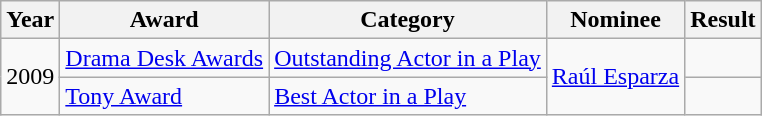<table class="wikitable">
<tr>
<th>Year</th>
<th>Award</th>
<th>Category</th>
<th>Nominee</th>
<th>Result</th>
</tr>
<tr>
<td rowspan="2">2009</td>
<td><a href='#'>Drama Desk Awards</a></td>
<td><a href='#'>Outstanding Actor in a Play</a></td>
<td rowspan="2"><a href='#'>Raúl Esparza</a></td>
<td></td>
</tr>
<tr>
<td><a href='#'>Tony Award</a></td>
<td><a href='#'>Best Actor in a Play</a></td>
<td></td>
</tr>
</table>
